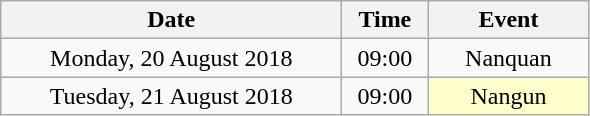<table class = "wikitable" style="text-align:center;">
<tr>
<th width=220>Date</th>
<th width=50>Time</th>
<th width=100>Event</th>
</tr>
<tr>
<td>Monday, 20 August 2018</td>
<td>09:00</td>
<td>Nanquan</td>
</tr>
<tr>
<td>Tuesday, 21 August 2018</td>
<td>09:00</td>
<td bgcolor="ffffcc">Nangun</td>
</tr>
</table>
